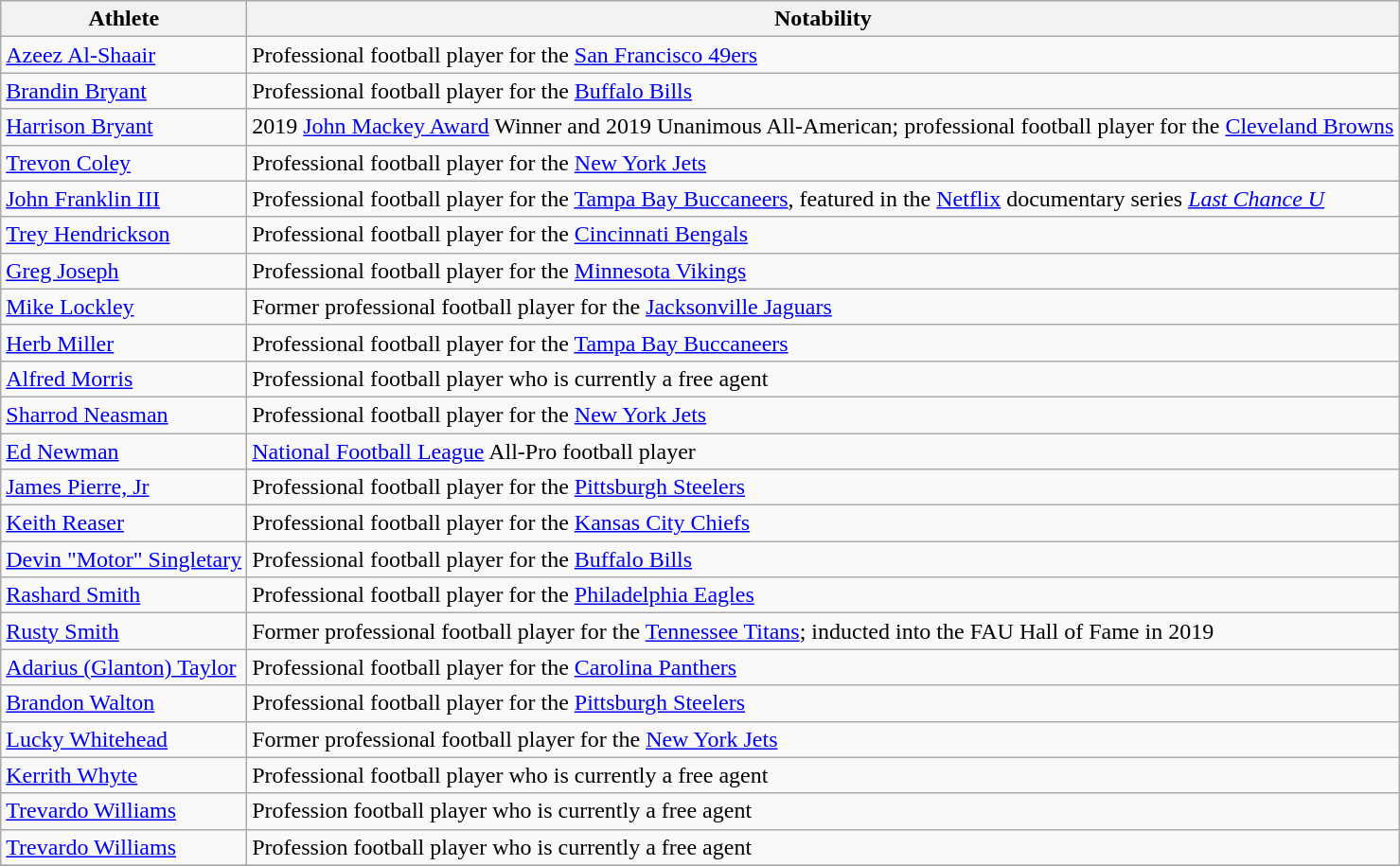<table class="wikitable">
<tr>
<th>Athlete</th>
<th>Notability</th>
</tr>
<tr>
<td><a href='#'>Azeez Al-Shaair</a></td>
<td>Professional football player for the <a href='#'>San Francisco 49ers</a></td>
</tr>
<tr>
<td><a href='#'>Brandin Bryant</a></td>
<td>Professional football player for the <a href='#'>Buffalo Bills</a></td>
</tr>
<tr>
<td><a href='#'>Harrison Bryant</a></td>
<td>2019 <a href='#'>John Mackey Award</a> Winner and 2019 Unanimous All-American; professional football player for the <a href='#'>Cleveland Browns</a></td>
</tr>
<tr>
<td><a href='#'>Trevon Coley</a></td>
<td>Professional football player for the <a href='#'>New York Jets</a></td>
</tr>
<tr>
<td><a href='#'>John Franklin III</a></td>
<td>Professional football player for the <a href='#'>Tampa Bay Buccaneers</a>, featured in the <a href='#'>Netflix</a> documentary series <em><a href='#'>Last Chance U</a></em></td>
</tr>
<tr>
<td><a href='#'>Trey Hendrickson</a></td>
<td>Professional football player for the <a href='#'>Cincinnati Bengals</a></td>
</tr>
<tr>
<td><a href='#'>Greg Joseph</a></td>
<td>Professional football player for the <a href='#'>Minnesota Vikings</a></td>
</tr>
<tr>
<td><a href='#'>Mike Lockley</a></td>
<td>Former professional football player for the <a href='#'>Jacksonville Jaguars</a></td>
</tr>
<tr>
<td><a href='#'>Herb Miller</a></td>
<td>Professional football player for the <a href='#'>Tampa Bay Buccaneers</a></td>
</tr>
<tr>
<td><a href='#'>Alfred Morris</a></td>
<td>Professional football player who is currently a free agent</td>
</tr>
<tr>
<td><a href='#'>Sharrod Neasman</a></td>
<td>Professional football player for the <a href='#'>New York Jets</a></td>
</tr>
<tr>
<td><a href='#'>Ed Newman</a></td>
<td><a href='#'>National Football League</a> All-Pro football player</td>
</tr>
<tr>
<td><a href='#'>James Pierre, Jr</a></td>
<td>Professional football player for the <a href='#'>Pittsburgh Steelers</a></td>
</tr>
<tr>
<td><a href='#'>Keith Reaser</a></td>
<td>Professional football player for the <a href='#'>Kansas City Chiefs</a></td>
</tr>
<tr>
<td><a href='#'>Devin "Motor" Singletary</a></td>
<td>Professional football player for the <a href='#'>Buffalo Bills</a></td>
</tr>
<tr>
<td><a href='#'>Rashard Smith</a></td>
<td>Professional football player for the <a href='#'>Philadelphia Eagles</a></td>
</tr>
<tr>
<td><a href='#'>Rusty Smith</a></td>
<td>Former professional football player for the <a href='#'>Tennessee Titans</a>; inducted into the FAU Hall of Fame in 2019</td>
</tr>
<tr>
<td><a href='#'>Adarius (Glanton) Taylor</a></td>
<td>Professional football player for the <a href='#'>Carolina Panthers</a></td>
</tr>
<tr>
<td><a href='#'>Brandon Walton</a></td>
<td>Professional football player for the <a href='#'>Pittsburgh Steelers</a></td>
</tr>
<tr>
<td><a href='#'>Lucky Whitehead</a></td>
<td>Former professional football player for the <a href='#'>New York Jets</a></td>
</tr>
<tr>
<td><a href='#'>Kerrith Whyte</a></td>
<td>Professional football player who is currently a free agent</td>
</tr>
<tr>
<td><a href='#'>Trevardo Williams</a></td>
<td>Profession football player who is currently a free agent</td>
</tr>
<tr>
<td><a href='#'>Trevardo Williams</a></td>
<td>Profession football player who is currently a free agent</td>
</tr>
<tr>
</tr>
</table>
